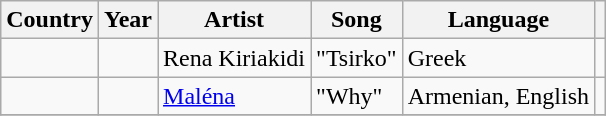<table class="wikitable">
<tr>
<th>Country</th>
<th>Year</th>
<th>Artist</th>
<th>Song</th>
<th>Language</th>
<th></th>
</tr>
<tr>
<td></td>
<td></td>
<td>Rena Kiriakidi</td>
<td>"Tsirko" </td>
<td>Greek</td>
<td></td>
</tr>
<tr>
<td></td>
<td></td>
<td><a href='#'>Maléna</a></td>
<td>"Why"</td>
<td>Armenian, English</td>
<td></td>
</tr>
<tr>
</tr>
</table>
